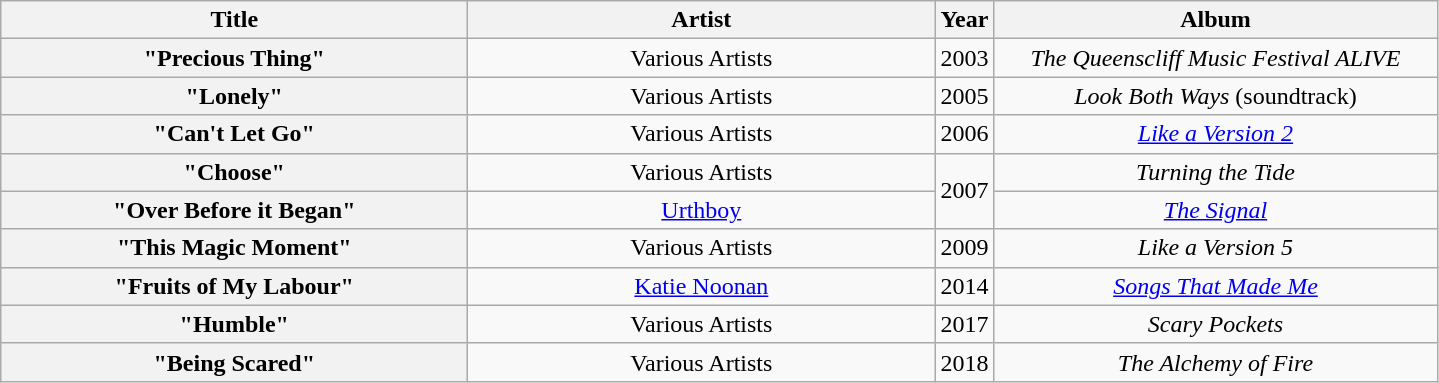<table class="wikitable plainrowheaders" style="text-align:center;" border="1">
<tr>
<th scope="col" style="width:19em;">Title</th>
<th scope="col" style="width:19em;">Artist</th>
<th scope="col" style="width:1em;">Year</th>
<th scope="col" style="width:18em;">Album</th>
</tr>
<tr>
<th scope="row">"Precious Thing"</th>
<td>Various Artists</td>
<td>2003</td>
<td><em>The Queenscliff Music Festival ALIVE</em></td>
</tr>
<tr>
<th scope="row">"Lonely"</th>
<td>Various Artists</td>
<td>2005</td>
<td><em>Look Both Ways</em> (soundtrack)</td>
</tr>
<tr>
<th scope="row">"Can't Let Go"</th>
<td>Various Artists</td>
<td>2006</td>
<td><em><a href='#'>Like a Version 2</a></em></td>
</tr>
<tr>
<th scope="row">"Choose"</th>
<td>Various Artists</td>
<td rowspan="2">2007</td>
<td><em>Turning the Tide</em></td>
</tr>
<tr>
<th scope="row">"Over Before it Began"</th>
<td><a href='#'>Urthboy</a></td>
<td><em><a href='#'>The Signal</a></em></td>
</tr>
<tr>
<th scope="row">"This Magic Moment"</th>
<td>Various Artists</td>
<td>2009</td>
<td><em>Like a Version 5</em></td>
</tr>
<tr>
<th scope="row">"Fruits of My Labour"</th>
<td><a href='#'>Katie Noonan</a></td>
<td>2014</td>
<td><em><a href='#'>Songs That Made Me</a></em></td>
</tr>
<tr>
<th scope="row">"Humble"</th>
<td>Various Artists</td>
<td>2017</td>
<td><em>Scary Pockets</em></td>
</tr>
<tr>
<th scope="row">"Being Scared"</th>
<td>Various Artists</td>
<td>2018</td>
<td><em>The Alchemy of Fire</em></td>
</tr>
</table>
